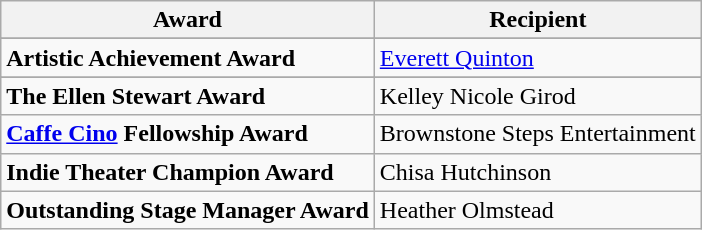<table class="wikitable">
<tr>
<th>Award </th>
<th>Recipient</th>
</tr>
<tr>
</tr>
<tr>
<td><strong>Artistic Achievement Award</strong></td>
<td><a href='#'>Everett Quinton</a></td>
</tr>
<tr>
</tr>
<tr>
<td><strong>The Ellen Stewart Award</strong></td>
<td>Kelley Nicole Girod</td>
</tr>
<tr>
<td><strong><a href='#'>Caffe Cino</a> Fellowship Award</strong></td>
<td>Brownstone Steps Entertainment</td>
</tr>
<tr>
<td><strong>Indie Theater Champion Award</strong></td>
<td>Chisa Hutchinson</td>
</tr>
<tr>
<td><strong>Outstanding Stage Manager Award</strong></td>
<td>Heather Olmstead</td>
</tr>
</table>
